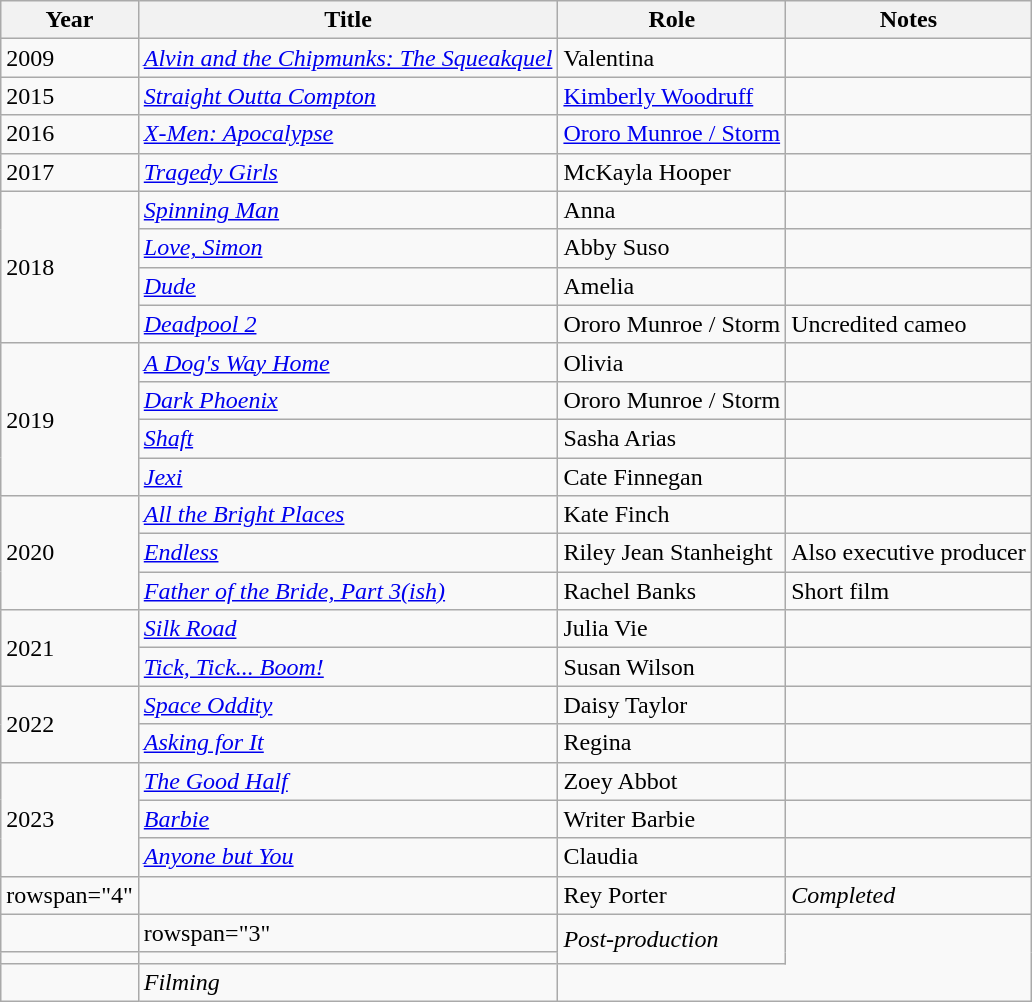<table class="wikitable sortable">
<tr>
<th>Year</th>
<th>Title</th>
<th>Role</th>
<th class="unsortable">Notes</th>
</tr>
<tr>
<td>2009</td>
<td><em><a href='#'>Alvin and the Chipmunks: The Squeakquel</a></em></td>
<td>Valentina</td>
<td></td>
</tr>
<tr>
<td>2015</td>
<td><em><a href='#'>Straight Outta Compton</a></em></td>
<td><a href='#'>Kimberly Woodruff</a></td>
<td></td>
</tr>
<tr>
<td>2016</td>
<td><em><a href='#'>X-Men: Apocalypse</a></em></td>
<td><a href='#'>Ororo Munroe / Storm</a></td>
<td></td>
</tr>
<tr>
<td>2017</td>
<td><em><a href='#'>Tragedy Girls</a></em></td>
<td>McKayla Hooper</td>
<td></td>
</tr>
<tr>
<td rowspan="4">2018</td>
<td><em><a href='#'>Spinning Man</a></em></td>
<td>Anna</td>
<td></td>
</tr>
<tr>
<td><em><a href='#'>Love, Simon</a></em></td>
<td>Abby Suso</td>
<td></td>
</tr>
<tr>
<td><em><a href='#'>Dude</a></em></td>
<td>Amelia</td>
<td></td>
</tr>
<tr>
<td><em><a href='#'>Deadpool 2</a></em></td>
<td>Ororo Munroe / Storm</td>
<td>Uncredited cameo</td>
</tr>
<tr>
<td rowspan="4">2019</td>
<td><em><a href='#'>A Dog's Way Home</a></em></td>
<td>Olivia</td>
<td></td>
</tr>
<tr>
<td><em><a href='#'>Dark Phoenix</a></em></td>
<td>Ororo Munroe / Storm</td>
<td></td>
</tr>
<tr>
<td><em><a href='#'>Shaft</a></em></td>
<td>Sasha Arias</td>
<td></td>
</tr>
<tr>
<td><em><a href='#'>Jexi</a></em></td>
<td>Cate Finnegan</td>
<td></td>
</tr>
<tr>
<td rowspan="3">2020</td>
<td><em><a href='#'>All the Bright Places</a></em></td>
<td>Kate Finch</td>
<td></td>
</tr>
<tr>
<td><em><a href='#'>Endless</a></em></td>
<td>Riley Jean Stanheight</td>
<td>Also executive producer</td>
</tr>
<tr>
<td><em><a href='#'>Father of the Bride, Part 3(ish)</a></em></td>
<td>Rachel Banks</td>
<td>Short film</td>
</tr>
<tr>
<td rowspan="2">2021</td>
<td><em><a href='#'>Silk Road</a></em></td>
<td>Julia Vie</td>
<td></td>
</tr>
<tr>
<td><em><a href='#'>Tick, Tick... Boom!</a></em></td>
<td>Susan Wilson</td>
<td></td>
</tr>
<tr>
<td rowspan="2">2022</td>
<td><em><a href='#'>Space Oddity</a></em></td>
<td>Daisy Taylor</td>
<td></td>
</tr>
<tr>
<td><em><a href='#'>Asking for It</a></em></td>
<td>Regina</td>
<td></td>
</tr>
<tr>
<td rowspan="3">2023</td>
<td><em><a href='#'>The Good Half</a></em></td>
<td>Zoey Abbot</td>
<td></td>
</tr>
<tr>
<td><em><a href='#'>Barbie</a></em></td>
<td>Writer Barbie</td>
<td></td>
</tr>
<tr>
<td><em><a href='#'>Anyone but You</a></em></td>
<td>Claudia</td>
<td></td>
</tr>
<tr>
<td>rowspan="4" </td>
<td></td>
<td>Rey Porter</td>
<td><em>Completed</em></td>
</tr>
<tr>
<td></td>
<td>rowspan="3" </td>
<td rowspan="2"><em>Post-production</em></td>
</tr>
<tr>
<td></td>
</tr>
<tr>
<td></td>
<td><em>Filming</em></td>
</tr>
</table>
